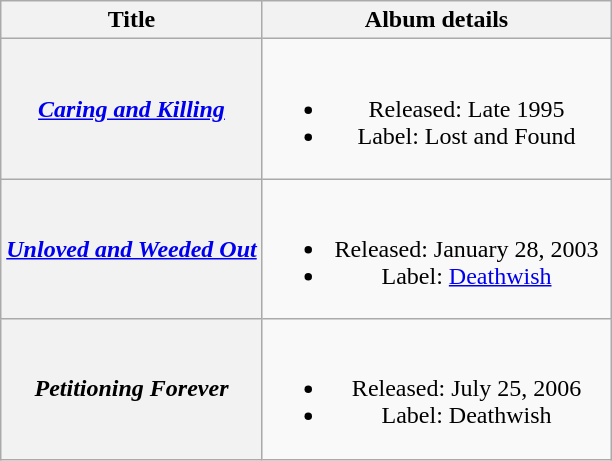<table class="wikitable plainrowheaders" style="text-align:center;">
<tr>
<th>Title</th>
<th width="225">Album details</th>
</tr>
<tr>
<th scope="row"><em><a href='#'>Caring and Killing</a></em></th>
<td><br><ul><li>Released: Late 1995</li><li>Label: Lost and Found</li></ul></td>
</tr>
<tr>
<th scope="row"><em><a href='#'>Unloved and Weeded Out</a></em></th>
<td><br><ul><li>Released: January 28, 2003</li><li>Label: <a href='#'>Deathwish</a></li></ul></td>
</tr>
<tr>
<th scope="row"><em>Petitioning Forever</em></th>
<td><br><ul><li>Released: July 25, 2006</li><li>Label: Deathwish</li></ul></td>
</tr>
</table>
